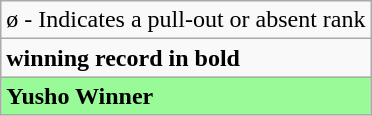<table class="wikitable">
<tr>
<td>ø - Indicates a pull-out or absent rank</td>
</tr>
<tr>
<td><strong>winning record in bold</strong></td>
</tr>
<tr>
<td style="background: PaleGreen;"><strong>Yusho Winner</strong></td>
</tr>
</table>
